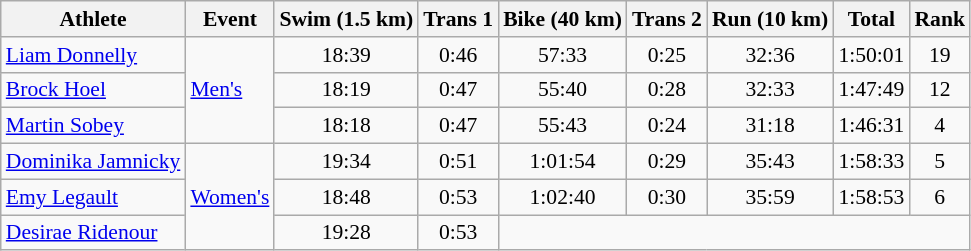<table class="wikitable" style="font-size:90%">
<tr>
<th>Athlete</th>
<th>Event</th>
<th>Swim (1.5 km)</th>
<th>Trans 1</th>
<th>Bike (40 km)</th>
<th>Trans 2</th>
<th>Run (10 km)</th>
<th>Total</th>
<th>Rank</th>
</tr>
<tr align=center>
<td align=left><a href='#'>Liam Donnelly</a></td>
<td align=left rowspan=3><a href='#'>Men's</a></td>
<td>18:39</td>
<td>0:46</td>
<td>57:33</td>
<td>0:25</td>
<td>32:36</td>
<td>1:50:01</td>
<td>19</td>
</tr>
<tr align=center>
<td align=left><a href='#'>Brock Hoel</a></td>
<td>18:19</td>
<td>0:47</td>
<td>55:40</td>
<td>0:28</td>
<td>32:33</td>
<td>1:47:49</td>
<td>12</td>
</tr>
<tr align=center>
<td align=left><a href='#'>Martin Sobey</a></td>
<td>18:18</td>
<td>0:47</td>
<td>55:43</td>
<td>0:24</td>
<td>31:18</td>
<td>1:46:31</td>
<td>4</td>
</tr>
<tr align=center>
<td align=left><a href='#'>Dominika Jamnicky</a></td>
<td align=left rowspan=3><a href='#'>Women's</a></td>
<td>19:34</td>
<td>0:51</td>
<td>1:01:54</td>
<td>0:29</td>
<td>35:43</td>
<td>1:58:33</td>
<td>5</td>
</tr>
<tr align=center>
<td align=left><a href='#'>Emy Legault</a></td>
<td>18:48</td>
<td>0:53</td>
<td>1:02:40</td>
<td>0:30</td>
<td>35:59</td>
<td>1:58:53</td>
<td>6</td>
</tr>
<tr align=center>
<td align=left><a href='#'>Desirae Ridenour</a></td>
<td>19:28</td>
<td>0:53</td>
<td colspan=5></td>
</tr>
</table>
